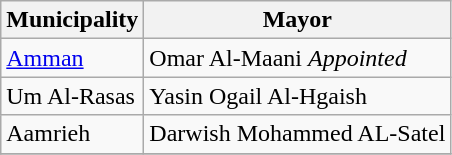<table class="wikitable">
<tr>
<th>Municipality</th>
<th>Mayor</th>
</tr>
<tr>
<td><a href='#'>Amman</a></td>
<td>Omar Al-Maani <em>Appointed</em></td>
</tr>
<tr>
<td>Um Al-Rasas</td>
<td>Yasin Ogail Al-Hgaish</td>
</tr>
<tr>
<td>Aamrieh</td>
<td>Darwish Mohammed AL-Satel</td>
</tr>
<tr>
</tr>
</table>
